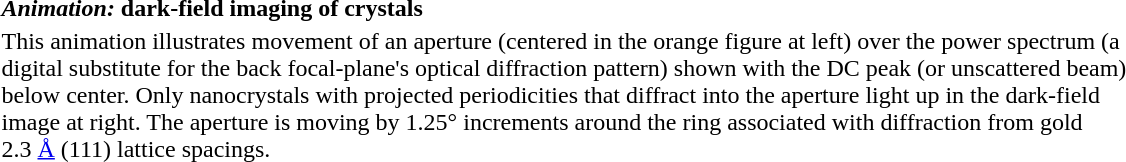<table class="toccolours collapsible collapsed" width="60%" style="text-align:left">
<tr>
<th><em>Animation:</em> dark-field imaging of crystals</th>
</tr>
<tr>
<td> This animation illustrates movement of an aperture (centered in the orange figure at left) over the power spectrum (a digital substitute for the back focal-plane's optical diffraction pattern) shown with the DC peak (or unscattered beam) below center. Only nanocrystals with projected periodicities that diffract into the aperture light up in the dark-field image at right. The aperture is moving by 1.25° increments around the ring associated with diffraction from gold 2.3 <a href='#'>Å</a> (111) lattice spacings.</td>
</tr>
</table>
